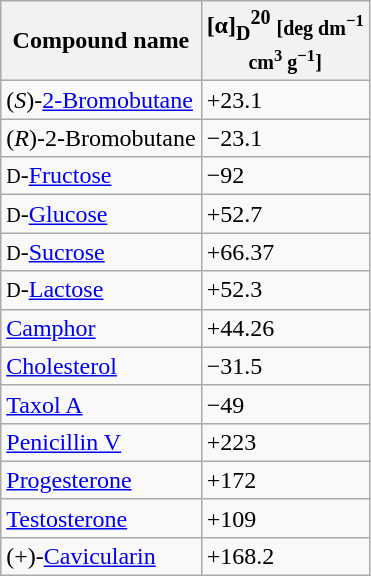<table class="wikitable floatright sortable">
<tr>
<th data-sort-type="string">Compound name</th>
<th>[α]<sub>D</sub><sup>20</sup> <small>[deg dm<sup>−1</sup><br>cm<sup>3</sup> g<sup>−1</sup>]</small></th>
</tr>
<tr>
<td data-sort-value="Bromobutane S">(<em>S</em>)-<a href='#'>2-Bromobutane</a></td>
<td>+23.1</td>
</tr>
<tr>
<td data-sort-value="Bromobutane R">(<em>R</em>)-2-Bromobutane</td>
<td>−23.1</td>
</tr>
<tr>
<td data-sort-value="Fructose D"><small>D</small>-<a href='#'>Fructose</a></td>
<td>−92</td>
</tr>
<tr>
<td data-sort-value="Glucose D"><small>D</small>-<a href='#'>Glucose</a></td>
<td>+52.7</td>
</tr>
<tr>
<td data-sort-value="Sucrose D"><small>D</small>-<a href='#'>Sucrose</a></td>
<td>+66.37</td>
</tr>
<tr>
<td data-sort-value="Lactose D"><small>D</small>-<a href='#'>Lactose</a></td>
<td>+52.3</td>
</tr>
<tr>
<td><a href='#'>Camphor</a></td>
<td>+44.26</td>
</tr>
<tr>
<td><a href='#'>Cholesterol</a></td>
<td>−31.5</td>
</tr>
<tr>
<td><a href='#'>Taxol A</a></td>
<td>−49</td>
</tr>
<tr>
<td><a href='#'>Penicillin V</a></td>
<td>+223</td>
</tr>
<tr>
<td><a href='#'>Progesterone</a></td>
<td>+172</td>
</tr>
<tr>
<td><a href='#'>Testosterone</a></td>
<td>+109</td>
</tr>
<tr>
<td>(+)-<a href='#'>Cavicularin</a></td>
<td>+168.2</td>
</tr>
</table>
